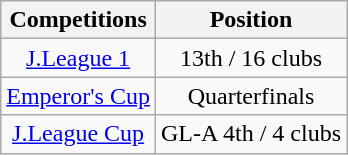<table class="wikitable" style="text-align:center;">
<tr>
<th>Competitions</th>
<th>Position</th>
</tr>
<tr>
<td><a href='#'>J.League 1</a></td>
<td>13th / 16 clubs</td>
</tr>
<tr>
<td><a href='#'>Emperor's Cup</a></td>
<td>Quarterfinals</td>
</tr>
<tr>
<td><a href='#'>J.League Cup</a></td>
<td>GL-A 4th / 4 clubs</td>
</tr>
</table>
